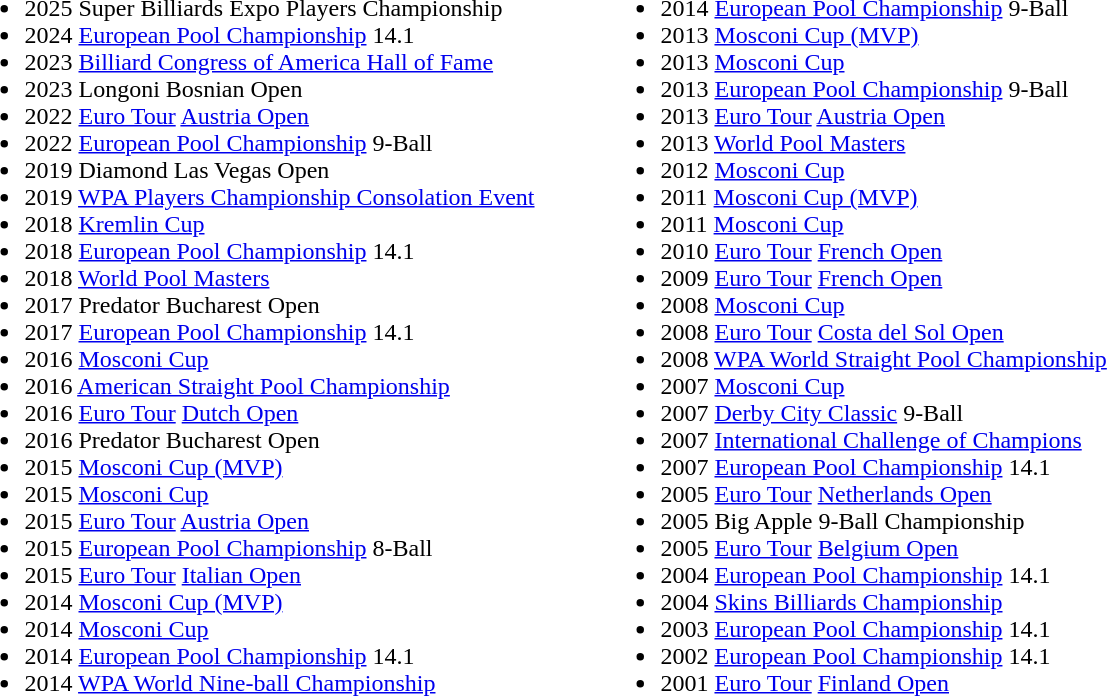<table>
<tr>
<td valign="top"><br><ul><li>2025 Super Billiards Expo Players Championship</li><li>2024 <a href='#'>European Pool Championship</a> 14.1</li><li>2023 <a href='#'>Billiard Congress of America Hall of Fame</a></li><li>2023 Longoni Bosnian Open</li><li>2022 <a href='#'>Euro Tour</a> <a href='#'>Austria Open</a></li><li>2022 <a href='#'>European Pool Championship</a> 9-Ball</li><li>2019 Diamond Las Vegas Open</li><li>2019 <a href='#'>WPA Players Championship Consolation Event</a></li><li>2018 <a href='#'>Kremlin Cup</a></li><li>2018 <a href='#'>European Pool Championship</a> 14.1</li><li>2018 <a href='#'>World Pool Masters</a></li><li>2017 Predator Bucharest Open</li><li>2017 <a href='#'>European Pool Championship</a> 14.1</li><li>2016 <a href='#'>Mosconi Cup</a></li><li>2016 <a href='#'>American Straight Pool Championship</a></li><li>2016 <a href='#'>Euro Tour</a> <a href='#'>Dutch Open</a></li><li>2016 Predator Bucharest Open</li><li>2015 <a href='#'>Mosconi Cup (MVP)</a></li><li>2015 <a href='#'>Mosconi Cup</a></li><li>2015 <a href='#'>Euro Tour</a> <a href='#'>Austria Open</a></li><li>2015 <a href='#'>European Pool Championship</a> 8-Ball</li><li>2015 <a href='#'>Euro Tour</a> <a href='#'>Italian Open</a></li><li>2014 <a href='#'>Mosconi Cup (MVP)</a></li><li>2014 <a href='#'>Mosconi Cup</a></li><li>2014 <a href='#'>European Pool Championship</a> 14.1</li><li>2014 <a href='#'>WPA World Nine-ball Championship</a></li></ul></td>
<td width="5%"></td>
<td valign="top"><br><ul><li>2014 <a href='#'>European Pool Championship</a> 9-Ball</li><li>2013 <a href='#'>Mosconi Cup (MVP)</a></li><li>2013 <a href='#'>Mosconi Cup</a></li><li>2013 <a href='#'>European Pool Championship</a> 9-Ball</li><li>2013 <a href='#'>Euro Tour</a> <a href='#'>Austria Open</a></li><li>2013 <a href='#'>World Pool Masters</a></li><li>2012 <a href='#'>Mosconi Cup</a></li><li>2011 <a href='#'>Mosconi Cup (MVP)</a></li><li>2011 <a href='#'>Mosconi Cup</a></li><li>2010 <a href='#'>Euro Tour</a> <a href='#'>French Open</a></li><li>2009 <a href='#'>Euro Tour</a> <a href='#'>French Open</a></li><li>2008 <a href='#'>Mosconi Cup</a></li><li>2008 <a href='#'>Euro Tour</a> <a href='#'>Costa del Sol Open</a></li><li>2008 <a href='#'>WPA World Straight Pool Championship</a></li><li>2007 <a href='#'>Mosconi Cup</a></li><li>2007 <a href='#'>Derby City Classic</a> 9-Ball</li><li>2007 <a href='#'>International Challenge of Champions</a></li><li>2007 <a href='#'>European Pool Championship</a> 14.1</li><li>2005 <a href='#'>Euro Tour</a> <a href='#'>Netherlands Open</a></li><li>2005 Big Apple 9-Ball Championship</li><li>2005 <a href='#'>Euro Tour</a> <a href='#'>Belgium Open</a></li><li>2004 <a href='#'>European Pool Championship</a> 14.1</li><li>2004 <a href='#'>Skins Billiards Championship</a></li><li>2003 <a href='#'>European Pool Championship</a> 14.1</li><li>2002 <a href='#'>European Pool Championship</a> 14.1</li><li>2001 <a href='#'>Euro Tour</a> <a href='#'>Finland Open</a></li></ul></td>
</tr>
</table>
